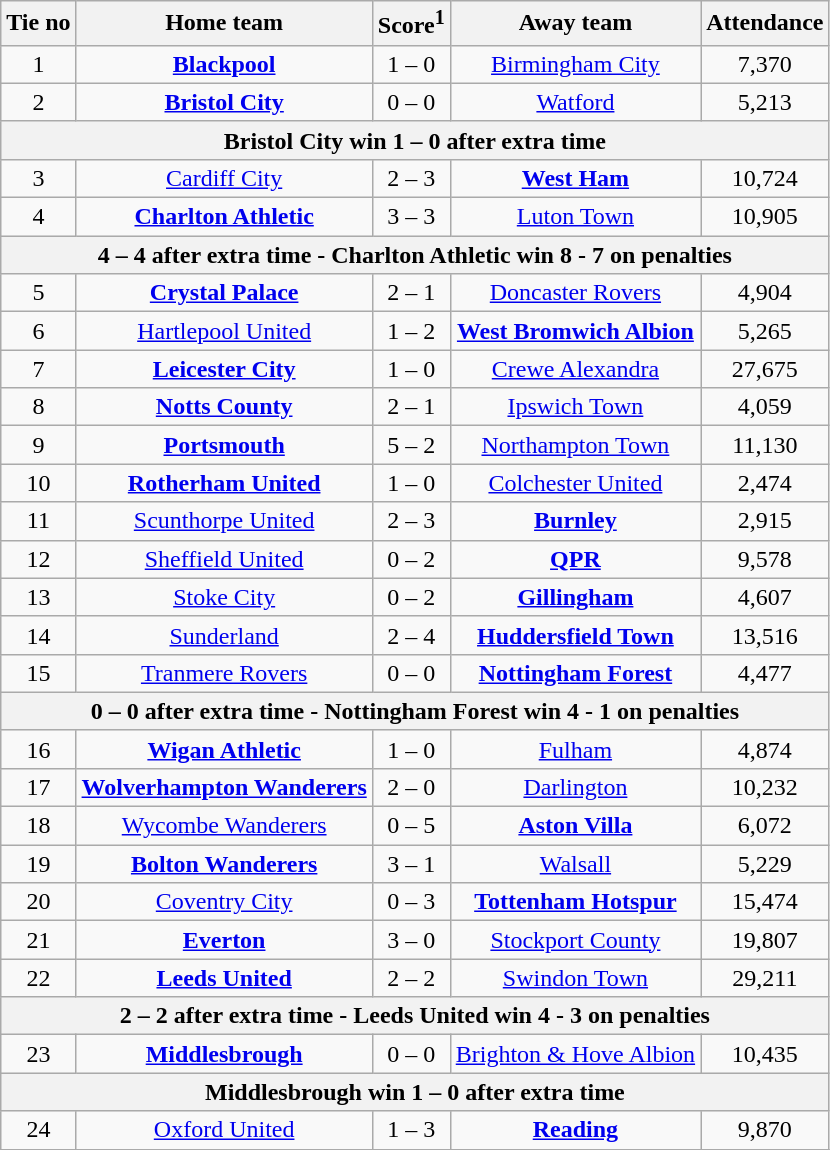<table class="wikitable" style="text-align: center">
<tr>
<th>Tie no</th>
<th>Home team</th>
<th>Score<sup>1</sup></th>
<th>Away team</th>
<th>Attendance</th>
</tr>
<tr>
<td>1</td>
<td><strong><a href='#'>Blackpool</a></strong></td>
<td>1 – 0</td>
<td><a href='#'>Birmingham City</a></td>
<td>7,370</td>
</tr>
<tr>
<td>2</td>
<td><strong><a href='#'>Bristol City</a></strong></td>
<td>0 – 0</td>
<td><a href='#'>Watford</a></td>
<td>5,213</td>
</tr>
<tr>
<th colspan="5">Bristol City win 1 – 0 after extra time</th>
</tr>
<tr>
<td>3</td>
<td><a href='#'>Cardiff City</a></td>
<td>2 – 3</td>
<td><strong><a href='#'>West Ham</a></strong></td>
<td>10,724</td>
</tr>
<tr>
<td>4</td>
<td><strong><a href='#'>Charlton Athletic</a></strong></td>
<td>3 – 3</td>
<td><a href='#'>Luton Town</a></td>
<td>10,905</td>
</tr>
<tr>
<th colspan="5">4 – 4 after extra time - Charlton Athletic win 8 - 7 on penalties</th>
</tr>
<tr>
<td>5</td>
<td><strong><a href='#'>Crystal Palace</a></strong></td>
<td>2 – 1</td>
<td><a href='#'>Doncaster Rovers</a></td>
<td>4,904</td>
</tr>
<tr>
<td>6</td>
<td><a href='#'>Hartlepool United</a></td>
<td>1 – 2</td>
<td><strong><a href='#'>West Bromwich Albion</a></strong></td>
<td>5,265</td>
</tr>
<tr>
<td>7</td>
<td><strong><a href='#'>Leicester City</a></strong></td>
<td>1 – 0</td>
<td><a href='#'>Crewe Alexandra</a></td>
<td>27,675</td>
</tr>
<tr>
<td>8</td>
<td><strong><a href='#'>Notts County</a></strong></td>
<td>2 – 1</td>
<td><a href='#'>Ipswich Town</a></td>
<td>4,059</td>
</tr>
<tr>
<td>9</td>
<td><strong><a href='#'>Portsmouth</a></strong></td>
<td>5 – 2</td>
<td><a href='#'>Northampton Town</a></td>
<td>11,130</td>
</tr>
<tr>
<td>10</td>
<td><strong><a href='#'>Rotherham United</a></strong></td>
<td>1 – 0</td>
<td><a href='#'>Colchester United</a></td>
<td>2,474</td>
</tr>
<tr>
<td>11</td>
<td><a href='#'>Scunthorpe United</a></td>
<td>2 – 3</td>
<td><strong><a href='#'>Burnley</a></strong></td>
<td>2,915</td>
</tr>
<tr>
<td>12</td>
<td><a href='#'>Sheffield United</a></td>
<td>0 – 2</td>
<td><strong><a href='#'>QPR</a></strong></td>
<td>9,578</td>
</tr>
<tr>
<td>13</td>
<td><a href='#'>Stoke City</a></td>
<td>0 – 2</td>
<td><strong><a href='#'>Gillingham</a></strong></td>
<td>4,607</td>
</tr>
<tr>
<td>14</td>
<td><a href='#'>Sunderland</a></td>
<td>2 – 4</td>
<td><strong><a href='#'>Huddersfield Town</a></strong></td>
<td>13,516</td>
</tr>
<tr>
<td>15</td>
<td><a href='#'>Tranmere Rovers</a></td>
<td>0 – 0</td>
<td><strong><a href='#'>Nottingham Forest</a></strong></td>
<td>4,477</td>
</tr>
<tr>
<th colspan="5">0 – 0 after extra time - Nottingham Forest win 4 - 1 on penalties</th>
</tr>
<tr>
<td>16</td>
<td><strong><a href='#'>Wigan Athletic</a></strong></td>
<td>1 – 0</td>
<td><a href='#'>Fulham</a></td>
<td>4,874</td>
</tr>
<tr>
<td>17</td>
<td><strong><a href='#'>Wolverhampton Wanderers</a></strong></td>
<td>2 – 0</td>
<td><a href='#'>Darlington</a></td>
<td>10,232</td>
</tr>
<tr>
<td>18</td>
<td><a href='#'>Wycombe Wanderers</a></td>
<td>0 – 5</td>
<td><strong><a href='#'>Aston Villa</a></strong></td>
<td>6,072</td>
</tr>
<tr>
<td>19</td>
<td><strong><a href='#'>Bolton Wanderers</a></strong></td>
<td>3 – 1</td>
<td><a href='#'>Walsall</a></td>
<td>5,229</td>
</tr>
<tr>
<td>20</td>
<td><a href='#'>Coventry City</a></td>
<td>0 – 3</td>
<td><strong><a href='#'>Tottenham Hotspur</a></strong></td>
<td>15,474</td>
</tr>
<tr>
<td>21</td>
<td><strong><a href='#'>Everton</a></strong></td>
<td>3 – 0</td>
<td><a href='#'>Stockport County</a></td>
<td>19,807</td>
</tr>
<tr>
<td>22</td>
<td><strong><a href='#'>Leeds United</a></strong></td>
<td>2 – 2</td>
<td><a href='#'>Swindon Town</a></td>
<td>29,211</td>
</tr>
<tr>
<th colspan="5">2 – 2 after extra time - Leeds United win 4 - 3 on penalties</th>
</tr>
<tr>
<td>23</td>
<td><strong><a href='#'>Middlesbrough</a></strong></td>
<td>0 – 0</td>
<td><a href='#'>Brighton & Hove Albion</a></td>
<td>10,435</td>
</tr>
<tr>
<th colspan="5">Middlesbrough win 1 – 0 after extra time</th>
</tr>
<tr>
<td>24</td>
<td><a href='#'>Oxford United</a></td>
<td>1 – 3</td>
<td><strong><a href='#'>Reading</a></strong></td>
<td>9,870</td>
</tr>
<tr>
</tr>
</table>
